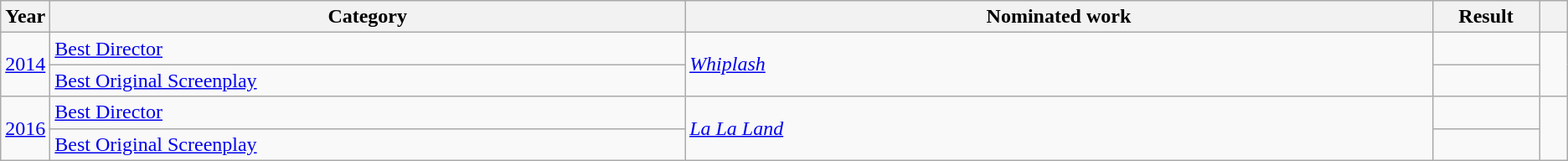<table class=wikitable>
<tr>
<th scope="col" style="width:1em;">Year</th>
<th scope="col" style="width:33em;">Category</th>
<th scope="col" style="width:39em;">Nominated work</th>
<th scope="col" style="width:5em;">Result</th>
<th scope="col" style="width:1em;"></th>
</tr>
<tr>
<td rowspan="2"><a href='#'>2014</a></td>
<td><a href='#'>Best Director</a></td>
<td rowspan="2"><em><a href='#'>Whiplash</a></em></td>
<td></td>
<td rowspan="2"></td>
</tr>
<tr>
<td><a href='#'>Best Original Screenplay</a></td>
<td></td>
</tr>
<tr>
<td rowspan="2"><a href='#'>2016</a></td>
<td><a href='#'>Best Director</a></td>
<td rowspan="2"><em><a href='#'>La La Land</a></em></td>
<td></td>
<td rowspan="2"></td>
</tr>
<tr>
<td><a href='#'>Best Original Screenplay</a></td>
<td></td>
</tr>
</table>
